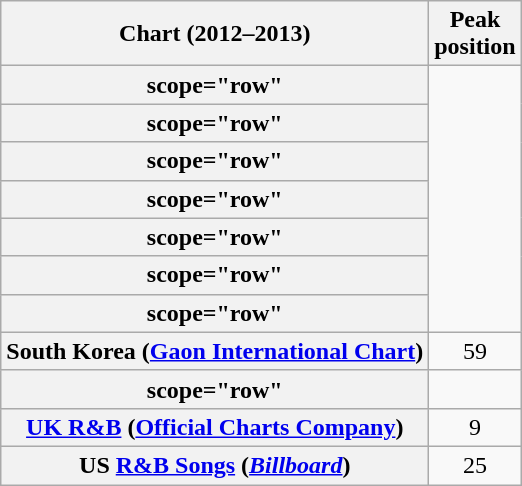<table class="wikitable sortable plainrowheaders">
<tr>
<th>Chart (2012–2013)</th>
<th>Peak<br>position</th>
</tr>
<tr>
<th>scope="row" </th>
</tr>
<tr>
<th>scope="row" </th>
</tr>
<tr>
<th>scope="row" </th>
</tr>
<tr>
<th>scope="row" </th>
</tr>
<tr>
<th>scope="row" </th>
</tr>
<tr>
<th>scope="row" </th>
</tr>
<tr>
<th>scope="row" </th>
</tr>
<tr>
<th scope="row">South Korea (<a href='#'>Gaon International Chart</a>)</th>
<td style="text-align:center;">59</td>
</tr>
<tr>
<th>scope="row" </th>
</tr>
<tr>
<th scope="row"><a href='#'>UK R&B</a> (<a href='#'>Official Charts Company</a>)</th>
<td style="text-align:center;">9</td>
</tr>
<tr>
<th scope="row">US <a href='#'>R&B Songs</a> (<em><a href='#'>Billboard</a></em>)</th>
<td style="text-align:center;">25</td>
</tr>
</table>
